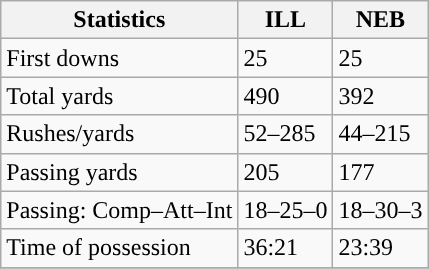<table class="wikitable" style="float: left;">
<tr>
<th>Statistics</th>
<th>ILL</th>
<th>NEB</th>
</tr>
<tr>
<td>First downs</td>
<td>25</td>
<td>25</td>
</tr>
<tr>
<td>Total yards</td>
<td>490</td>
<td>392</td>
</tr>
<tr>
<td>Rushes/yards</td>
<td>52–285</td>
<td>44–215</td>
</tr>
<tr>
<td>Passing yards</td>
<td>205</td>
<td>177</td>
</tr>
<tr>
<td>Passing: Comp–Att–Int</td>
<td>18–25–0</td>
<td>18–30–3</td>
</tr>
<tr>
<td>Time of possession</td>
<td>36:21</td>
<td>23:39</td>
</tr>
<tr>
</tr>
</table>
